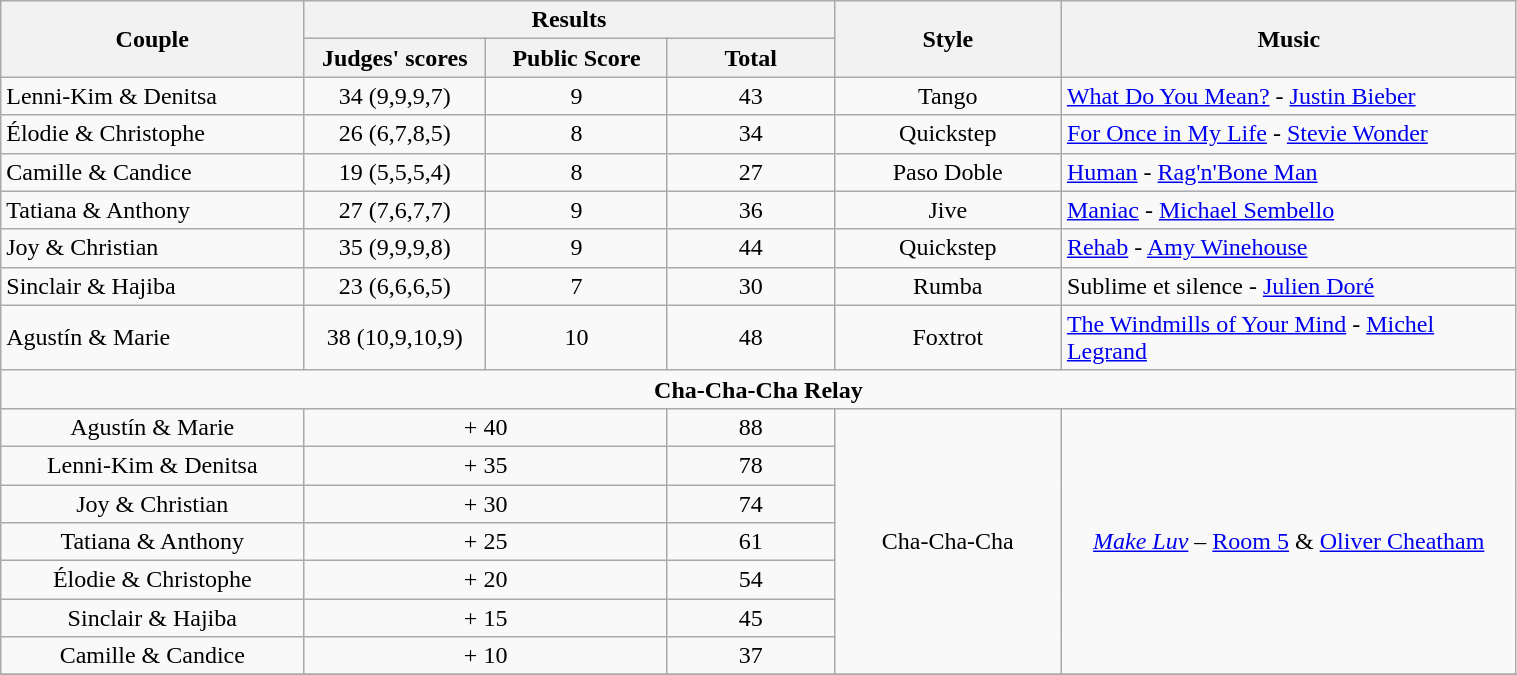<table class="wikitable" style="width:80%; text-align:center;">
<tr>
<th rowspan=2 style="width:20%;">Couple</th>
<th colspan=3>Results</th>
<th rowspan=2 style="width:15%;">Style</th>
<th rowspan=2 style="width:40%;">Music</th>
</tr>
<tr>
<th style="width:12%;">Judges' scores</th>
<th style="width:12%;">Public Score</th>
<th style="width:11%;">Total</th>
</tr>
<tr>
<td style="text-align:left;">Lenni-Kim & Denitsa</td>
<td>34 (9,9,9,7)</td>
<td>9</td>
<td>43</td>
<td>Tango</td>
<td style="text-align:left;"><a href='#'>What Do You Mean?</a> - <a href='#'>Justin Bieber</a></td>
</tr>
<tr>
<td style="text-align:left;">Élodie & Christophe</td>
<td>26 (6,7,8,5)</td>
<td>8</td>
<td>34</td>
<td>Quickstep</td>
<td style="text-align:left;"><a href='#'>For Once in My Life</a> - <a href='#'>Stevie Wonder</a></td>
</tr>
<tr>
<td style="text-align:left;">Camille & Candice</td>
<td>19 (5,5,5,4)</td>
<td>8</td>
<td>27</td>
<td>Paso Doble</td>
<td style="text-align:left;"><a href='#'>Human</a> - <a href='#'>Rag'n'Bone Man</a></td>
</tr>
<tr>
<td style="text-align:left;">Tatiana & Anthony</td>
<td>27 (7,6,7,7)</td>
<td>9</td>
<td>36</td>
<td>Jive</td>
<td style="text-align:left;"><a href='#'>Maniac</a> - <a href='#'>Michael Sembello</a></td>
</tr>
<tr>
<td style="text-align:left;">Joy & Christian</td>
<td>35 (9,9,9,8)</td>
<td>9</td>
<td>44</td>
<td>Quickstep</td>
<td style="text-align:left;"><a href='#'>Rehab</a> - <a href='#'>Amy Winehouse</a></td>
</tr>
<tr>
<td style="text-align:left;">Sinclair & Hajiba</td>
<td>23 (6,6,6,5)</td>
<td>7</td>
<td>30</td>
<td>Rumba</td>
<td style="text-align:left;">Sublime et silence - <a href='#'>Julien Doré</a></td>
</tr>
<tr>
<td style="text-align:left;">Agustín & Marie</td>
<td>38 (10,9,10,9)</td>
<td>10</td>
<td>48</td>
<td>Foxtrot</td>
<td style="text-align:left;"><a href='#'>The Windmills of Your Mind</a> - <a href='#'>Michel Legrand</a></td>
</tr>
<tr>
<td colspan=6 style="text-align:center;"><strong>Cha-Cha-Cha Relay</strong></td>
</tr>
<tr>
<td>Agustín & Marie</td>
<td colspan=2>+ 40</td>
<td>88</td>
<td rowspan=7 style="text-align:center;">Cha-Cha-Cha</td>
<td rowspan=7><em><a href='#'>Make Luv</a></em> – <a href='#'>Room 5</a> & <a href='#'>Oliver Cheatham</a></td>
</tr>
<tr>
<td>Lenni-Kim & Denitsa</td>
<td colspan=2>+ 35</td>
<td>78</td>
</tr>
<tr>
<td>Joy & Christian</td>
<td colspan=2>+ 30</td>
<td>74</td>
</tr>
<tr>
<td>Tatiana & Anthony</td>
<td colspan=2>+ 25</td>
<td>61</td>
</tr>
<tr>
<td>Élodie & Christophe</td>
<td colspan=2>+ 20</td>
<td>54</td>
</tr>
<tr>
<td>Sinclair & Hajiba</td>
<td colspan=2>+ 15</td>
<td>45</td>
</tr>
<tr>
<td>Camille & Candice</td>
<td colspan=2>+ 10</td>
<td>37</td>
</tr>
<tr>
</tr>
</table>
